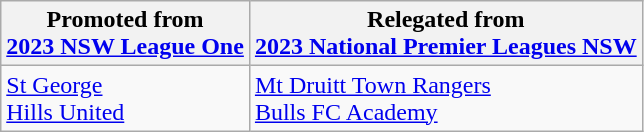<table class="wikitable">
<tr>
<th><strong>Promoted from</strong> <br><strong><a href='#'>2023 NSW League One</a></strong></th>
<th><strong>Relegated from <br><a href='#'>2023 National Premier Leagues NSW</a></strong></th>
</tr>
<tr>
<td><a href='#'>St George</a><br><a href='#'>Hills United</a></td>
<td><a href='#'>Mt Druitt Town Rangers</a><br><a href='#'>Bulls FC Academy</a></td>
</tr>
</table>
